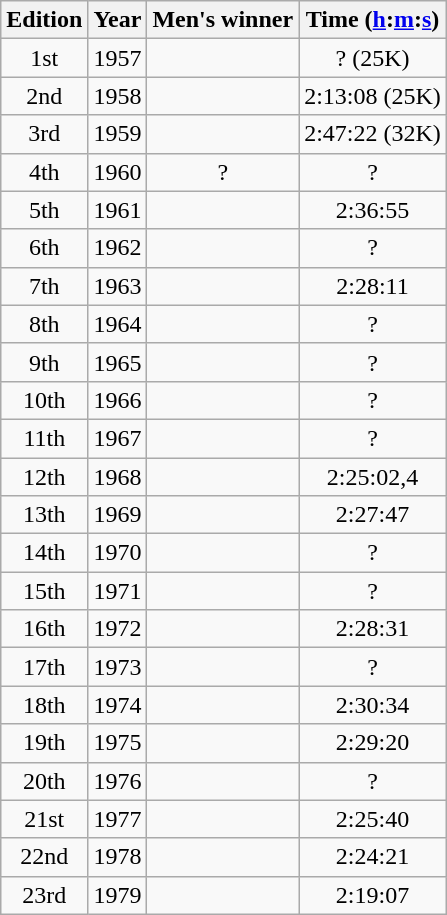<table class="wikitable sortable" style="text-align:center">
<tr>
<th class=unsortable>Edition</th>
<th>Year</th>
<th class=unsortable>Men's winner</th>
<th>Time (<a href='#'>h</a>:<a href='#'>m</a>:<a href='#'>s</a>)</th>
</tr>
<tr>
<td>1st</td>
<td>1957</td>
<td align=left></td>
<td>? (25K)</td>
</tr>
<tr>
<td>2nd</td>
<td>1958</td>
<td align=left></td>
<td>2:13:08 (25K)</td>
</tr>
<tr>
<td>3rd</td>
<td>1959</td>
<td align=left></td>
<td>2:47:22 (32K)</td>
</tr>
<tr>
<td>4th</td>
<td>1960</td>
<td>?</td>
<td>?</td>
</tr>
<tr>
<td>5th</td>
<td>1961</td>
<td align=left></td>
<td>2:36:55</td>
</tr>
<tr>
<td>6th</td>
<td>1962</td>
<td align=left></td>
<td>?</td>
</tr>
<tr>
<td>7th</td>
<td>1963</td>
<td align=left></td>
<td>2:28:11</td>
</tr>
<tr>
<td>8th</td>
<td>1964</td>
<td align=left></td>
<td>?</td>
</tr>
<tr>
<td>9th</td>
<td>1965</td>
<td align=left></td>
<td>?</td>
</tr>
<tr>
<td>10th</td>
<td>1966</td>
<td align=left></td>
<td>?</td>
</tr>
<tr>
<td>11th</td>
<td>1967</td>
<td align=left></td>
<td>?</td>
</tr>
<tr>
<td>12th</td>
<td>1968</td>
<td align=left></td>
<td>2:25:02,4</td>
</tr>
<tr>
<td>13th</td>
<td>1969</td>
<td align=left></td>
<td>2:27:47</td>
</tr>
<tr>
<td>14th</td>
<td>1970</td>
<td align=left></td>
<td>?</td>
</tr>
<tr>
<td>15th</td>
<td>1971</td>
<td align=left></td>
<td>?</td>
</tr>
<tr>
<td>16th</td>
<td>1972</td>
<td align=left></td>
<td>2:28:31</td>
</tr>
<tr>
<td>17th</td>
<td>1973</td>
<td align=left></td>
<td>?</td>
</tr>
<tr>
<td>18th</td>
<td>1974</td>
<td align=left></td>
<td>2:30:34</td>
</tr>
<tr>
<td>19th</td>
<td>1975</td>
<td align=left></td>
<td>2:29:20</td>
</tr>
<tr>
<td>20th</td>
<td>1976</td>
<td align=left></td>
<td>?</td>
</tr>
<tr>
<td>21st</td>
<td>1977</td>
<td align=left></td>
<td>2:25:40</td>
</tr>
<tr>
<td>22nd</td>
<td>1978</td>
<td align=left></td>
<td>2:24:21</td>
</tr>
<tr>
<td>23rd</td>
<td>1979</td>
<td align=left></td>
<td>2:19:07</td>
</tr>
</table>
